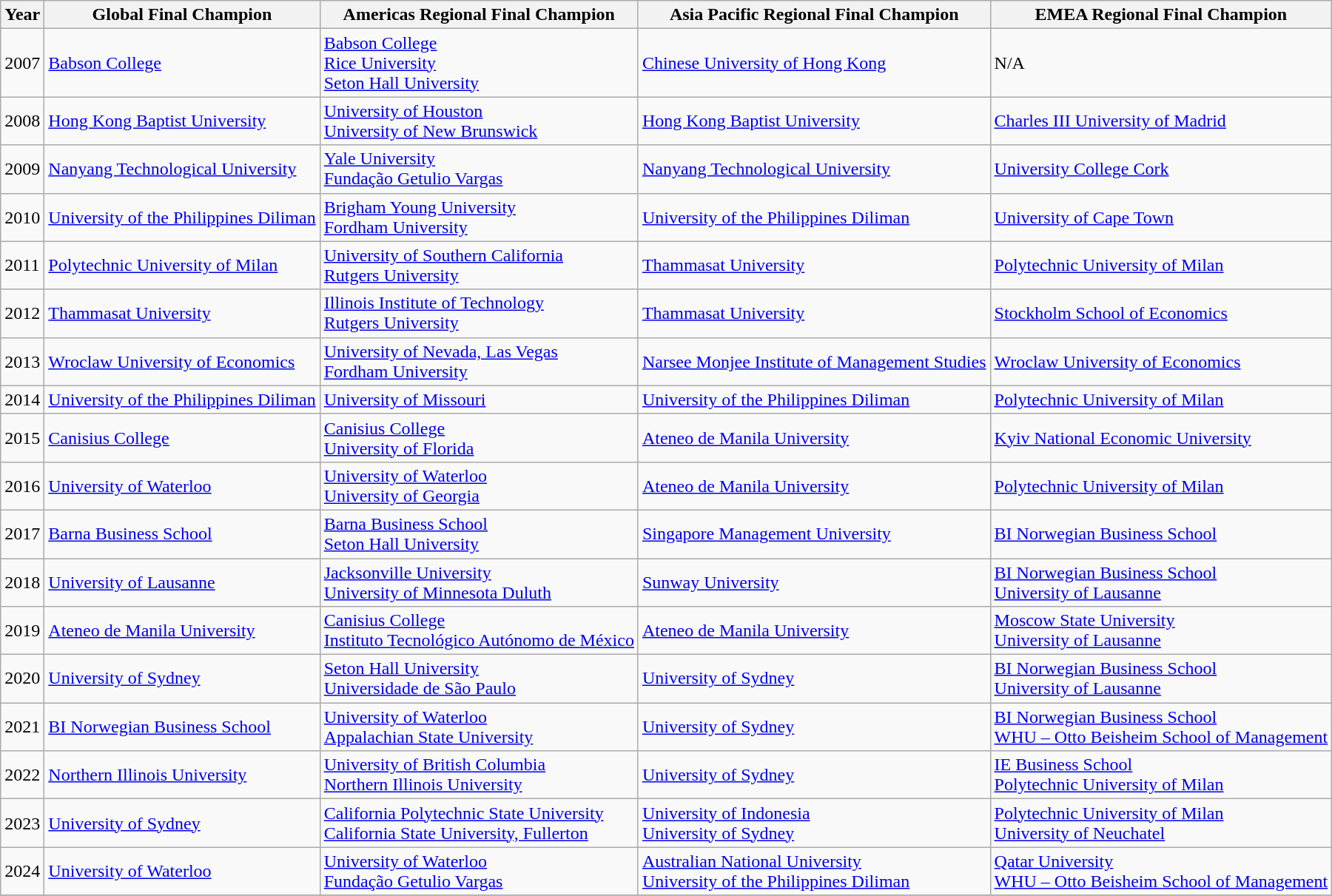<table class="wikitable">
<tr>
<th>Year</th>
<th>Global Final Champion </th>
<th>Americas Regional Final Champion </th>
<th>Asia Pacific Regional Final Champion </th>
<th>EMEA Regional Final Champion </th>
</tr>
<tr>
<td>2007</td>
<td> <a href='#'>Babson College</a></td>
<td> <a href='#'>Babson College</a><br> <a href='#'>Rice University</a><br> <a href='#'>Seton Hall University</a></td>
<td> <a href='#'>Chinese University of Hong Kong</a></td>
<td>N/A</td>
</tr>
<tr>
<td>2008</td>
<td> <a href='#'>Hong Kong Baptist University</a></td>
<td> <a href='#'>University of Houston</a><br> <a href='#'>University of New Brunswick</a></td>
<td> <a href='#'>Hong Kong Baptist University</a></td>
<td> <a href='#'>Charles III University of Madrid</a></td>
</tr>
<tr>
<td>2009</td>
<td> <a href='#'>Nanyang Technological University</a></td>
<td> <a href='#'>Yale University</a><br> <a href='#'>Fundação Getulio Vargas</a></td>
<td> <a href='#'>Nanyang Technological University</a></td>
<td> <a href='#'>University College Cork</a></td>
</tr>
<tr>
<td>2010</td>
<td> <a href='#'>University of the Philippines Diliman</a></td>
<td> <a href='#'>Brigham Young University</a><br> <a href='#'>Fordham University</a></td>
<td> <a href='#'>University of the Philippines Diliman</a></td>
<td> <a href='#'>University of Cape Town</a></td>
</tr>
<tr>
<td>2011</td>
<td> <a href='#'>Polytechnic University of Milan</a></td>
<td> <a href='#'>University of Southern California</a><br> <a href='#'>Rutgers University</a></td>
<td> <a href='#'>Thammasat University</a></td>
<td> <a href='#'>Polytechnic University of Milan</a></td>
</tr>
<tr>
<td>2012</td>
<td> <a href='#'>Thammasat University</a></td>
<td> <a href='#'>Illinois Institute of Technology</a><br> <a href='#'>Rutgers University</a></td>
<td> <a href='#'>Thammasat University</a></td>
<td> <a href='#'>Stockholm School of Economics</a></td>
</tr>
<tr>
<td>2013</td>
<td> <a href='#'>Wroclaw University of Economics</a></td>
<td> <a href='#'>University of Nevada, Las Vegas</a><br> <a href='#'>Fordham University</a></td>
<td> <a href='#'>Narsee Monjee Institute of Management Studies </a></td>
<td> <a href='#'>Wroclaw University of Economics</a></td>
</tr>
<tr>
<td>2014</td>
<td> <a href='#'>University of the Philippines Diliman</a></td>
<td> <a href='#'>University of Missouri </a></td>
<td> <a href='#'>University of the Philippines Diliman</a></td>
<td> <a href='#'>Polytechnic University of Milan</a></td>
</tr>
<tr>
<td>2015</td>
<td> <a href='#'>Canisius College</a></td>
<td> <a href='#'>Canisius College</a><br> <a href='#'>University of Florida</a></td>
<td> <a href='#'>Ateneo de Manila University</a></td>
<td> <a href='#'>Kyiv National Economic University</a></td>
</tr>
<tr>
<td>2016</td>
<td> <a href='#'>University of Waterloo</a></td>
<td> <a href='#'>University of Waterloo</a><br> <a href='#'>University of Georgia</a></td>
<td> <a href='#'>Ateneo de Manila University</a></td>
<td> <a href='#'>Polytechnic University of Milan</a></td>
</tr>
<tr>
<td>2017</td>
<td> <a href='#'>Barna Business School</a></td>
<td> <a href='#'>Barna Business School</a><br> <a href='#'>Seton Hall University</a></td>
<td> <a href='#'>Singapore Management University </a></td>
<td> <a href='#'>BI Norwegian Business School</a></td>
</tr>
<tr>
<td>2018</td>
<td> <a href='#'>University of Lausanne</a></td>
<td> <a href='#'>Jacksonville University</a><br> <a href='#'>University of Minnesota Duluth</a></td>
<td> <a href='#'>Sunway University</a></td>
<td> <a href='#'>BI Norwegian Business School</a><br> <a href='#'>University of Lausanne</a></td>
</tr>
<tr>
<td>2019</td>
<td> <a href='#'>Ateneo de Manila University</a></td>
<td> <a href='#'>Canisius College</a><br> <a href='#'>Instituto Tecnológico Autónomo de México</a></td>
<td> <a href='#'>Ateneo de Manila University</a></td>
<td> <a href='#'>Moscow State University </a><br> <a href='#'>University of Lausanne</a></td>
</tr>
<tr>
<td>2020</td>
<td> <a href='#'>University of Sydney</a></td>
<td> <a href='#'>Seton Hall University</a><br> <a href='#'>Universidade de São Paulo</a></td>
<td> <a href='#'>University of Sydney</a></td>
<td> <a href='#'>BI Norwegian Business School</a><br> <a href='#'>University of Lausanne</a></td>
</tr>
<tr>
<td>2021</td>
<td> <a href='#'>BI Norwegian Business School</a></td>
<td> <a href='#'>University of Waterloo</a><br> <a href='#'>Appalachian State University</a></td>
<td> <a href='#'>University of Sydney</a></td>
<td> <a href='#'>BI Norwegian Business School</a><br><a href='#'>WHU – Otto Beisheim School of Management</a></td>
</tr>
<tr>
<td>2022</td>
<td> <a href='#'>Northern Illinois University</a></td>
<td> <a href='#'>University of British Columbia</a><br> <a href='#'>Northern Illinois University</a></td>
<td> <a href='#'>University of Sydney</a></td>
<td><a href='#'>IE Business School</a><br> <a href='#'>Polytechnic University of Milan</a></td>
</tr>
<tr>
<td>2023</td>
<td> <a href='#'>University of Sydney</a></td>
<td> <a href='#'>California Polytechnic State University</a><br> <a href='#'>California State University, Fullerton</a></td>
<td> <a href='#'>University of Indonesia</a><br> <a href='#'>University of Sydney</a></td>
<td> <a href='#'>Polytechnic University of Milan</a><br><a href='#'>University of Neuchatel</a></td>
</tr>
<tr>
<td>2024</td>
<td> <a href='#'>University of Waterloo</a></td>
<td> <a href='#'>University of Waterloo</a><br> <a href='#'>Fundação Getulio Vargas</a></td>
<td> <a href='#'>Australian National University</a><br> <a href='#'>University of the Philippines Diliman</a></td>
<td> <a href='#'>Qatar University</a><br> <a href='#'>WHU – Otto Beisheim School of Management</a></td>
</tr>
<tr>
</tr>
</table>
